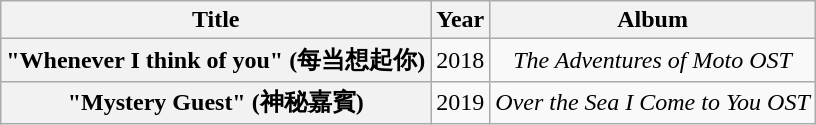<table class="wikitable plainrowheaders" style="text-align:center;">
<tr>
<th scope="col">Title</th>
<th scope="col">Year</th>
<th scope=col>Album</th>
</tr>
<tr>
<th scope=row>"Whenever I think of you" (每当想起你)</th>
<td>2018</td>
<td><em>The Adventures of Moto OST</em></td>
</tr>
<tr>
<th scope=row>"Mystery Guest" (神秘嘉賓) </th>
<td>2019</td>
<td><em>Over the Sea I Come to You OST</em></td>
</tr>
</table>
